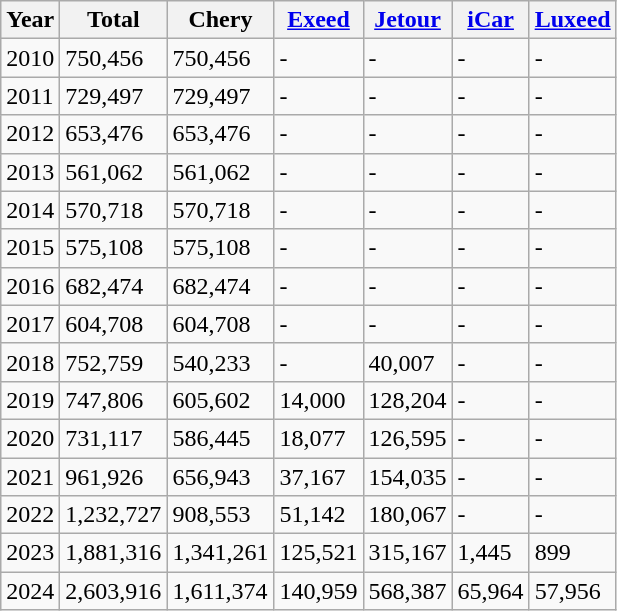<table class="wikitable">
<tr>
<th>Year</th>
<th>Total</th>
<th>Chery</th>
<th><a href='#'>Exeed</a></th>
<th><a href='#'>Jetour</a></th>
<th><a href='#'>iCar</a></th>
<th><a href='#'>Luxeed</a></th>
</tr>
<tr>
<td>2010</td>
<td>750,456</td>
<td>750,456</td>
<td>-</td>
<td>-</td>
<td>-</td>
<td>-</td>
</tr>
<tr>
<td>2011</td>
<td>729,497</td>
<td>729,497</td>
<td>-</td>
<td>-</td>
<td>-</td>
<td>-</td>
</tr>
<tr>
<td>2012</td>
<td>653,476</td>
<td>653,476</td>
<td>-</td>
<td>-</td>
<td>-</td>
<td>-</td>
</tr>
<tr>
<td>2013</td>
<td>561,062</td>
<td>561,062</td>
<td>-</td>
<td>-</td>
<td>-</td>
<td>-</td>
</tr>
<tr>
<td>2014</td>
<td>570,718</td>
<td>570,718</td>
<td>-</td>
<td>-</td>
<td>-</td>
<td>-</td>
</tr>
<tr>
<td>2015</td>
<td>575,108</td>
<td>575,108</td>
<td>-</td>
<td>-</td>
<td>-</td>
<td>-</td>
</tr>
<tr>
<td>2016</td>
<td>682,474</td>
<td>682,474</td>
<td>-</td>
<td>-</td>
<td>-</td>
<td>-</td>
</tr>
<tr>
<td>2017</td>
<td>604,708</td>
<td>604,708</td>
<td>-</td>
<td>-</td>
<td>-</td>
<td>-</td>
</tr>
<tr>
<td>2018</td>
<td>752,759</td>
<td>540,233</td>
<td>-</td>
<td>40,007</td>
<td>-</td>
<td>-</td>
</tr>
<tr>
<td>2019</td>
<td>747,806</td>
<td>605,602</td>
<td>14,000</td>
<td>128,204</td>
<td>-</td>
<td>-</td>
</tr>
<tr>
<td>2020</td>
<td>731,117</td>
<td>586,445</td>
<td>18,077</td>
<td>126,595</td>
<td>-</td>
<td>-</td>
</tr>
<tr>
<td>2021</td>
<td>961,926</td>
<td>656,943</td>
<td>37,167</td>
<td>154,035</td>
<td>-</td>
<td>-</td>
</tr>
<tr>
<td>2022</td>
<td>1,232,727</td>
<td>908,553</td>
<td>51,142</td>
<td>180,067</td>
<td>-</td>
<td>-</td>
</tr>
<tr>
<td>2023</td>
<td>1,881,316</td>
<td>1,341,261</td>
<td>125,521</td>
<td>315,167</td>
<td>1,445</td>
<td>899</td>
</tr>
<tr>
<td>2024</td>
<td>2,603,916</td>
<td>1,611,374</td>
<td>140,959</td>
<td>568,387</td>
<td>65,964</td>
<td>57,956</td>
</tr>
</table>
